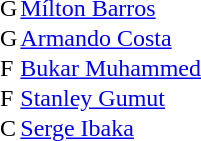<table border="0" cellpadding="0">
<tr>
<td>G</td>
<td> <a href='#'>Mílton Barros</a></td>
</tr>
<tr>
<td>G</td>
<td> <a href='#'>Armando Costa</a></td>
</tr>
<tr>
<td>F</td>
<td> <a href='#'>Bukar Muhammed</a></td>
</tr>
<tr>
<td>F</td>
<td> <a href='#'>Stanley Gumut</a></td>
</tr>
<tr>
<td>C</td>
<td> <a href='#'>Serge Ibaka</a></td>
</tr>
</table>
